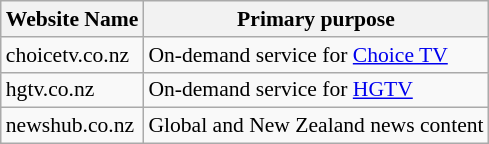<table class="wikitable" style="font-size: 90%;">
<tr>
<th>Website Name</th>
<th>Primary purpose</th>
</tr>
<tr>
<td>choicetv.co.nz</td>
<td>On-demand service for <a href='#'>Choice TV</a></td>
</tr>
<tr>
<td>hgtv.co.nz</td>
<td>On-demand service for <a href='#'>HGTV</a></td>
</tr>
<tr>
<td>newshub.co.nz</td>
<td>Global and New Zealand news content</td>
</tr>
</table>
